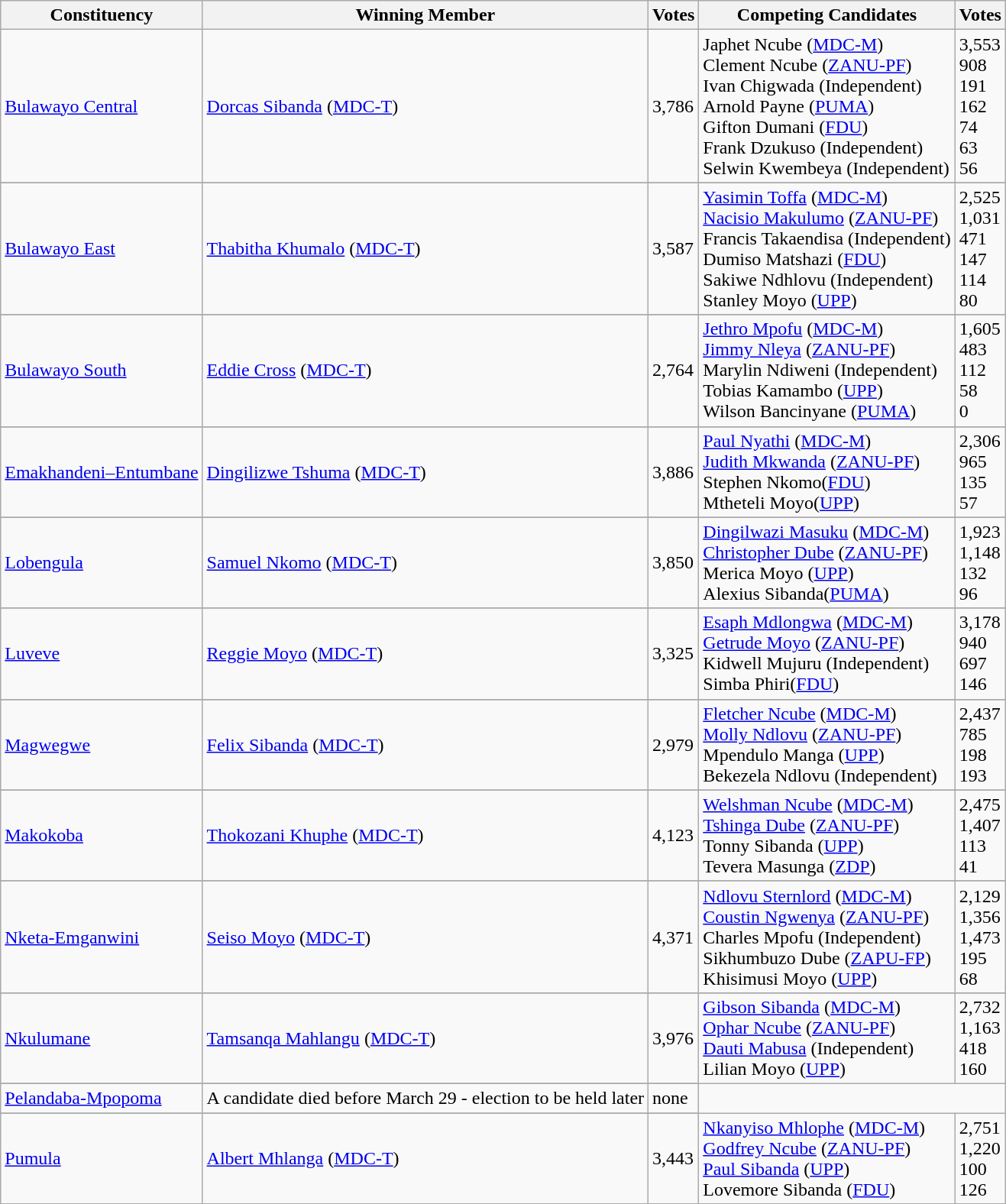<table class="wikitable table">
<tr>
<th>Constituency</th>
<th>Winning Member</th>
<th>Votes</th>
<th>Competing Candidates</th>
<th>Votes</th>
</tr>
<tr>
<td><a href='#'>Bulawayo Central</a></td>
<td><a href='#'>Dorcas Sibanda</a> (<a href='#'>MDC-T</a>)</td>
<td>3,786</td>
<td>Japhet Ncube (<a href='#'>MDC-M</a>)<br>Clement Ncube (<a href='#'>ZANU-PF</a>)<br>Ivan Chigwada (Independent)<br>Arnold Payne (<a href='#'>PUMA</a>)<br>Gifton Dumani (<a href='#'>FDU</a>)<br>Frank Dzukuso (Independent)<br>Selwin Kwembeya (Independent)</td>
<td>3,553<br>908<br>191<br>162<br>74<br>63<br>56</td>
</tr>
<tr>
</tr>
<tr>
<td><a href='#'>Bulawayo East</a></td>
<td><a href='#'>Thabitha Khumalo</a> (<a href='#'>MDC-T</a>)</td>
<td>3,587</td>
<td><a href='#'>Yasimin Toffa</a> (<a href='#'>MDC-M</a>)<br><a href='#'>Nacisio Makulumo</a> (<a href='#'>ZANU-PF</a>)<br>Francis Takaendisa (Independent)<br>Dumiso Matshazi (<a href='#'>FDU</a>)<br>Sakiwe Ndhlovu (Independent)<br>Stanley Moyo (<a href='#'>UPP</a>)</td>
<td>2,525<br>1,031<br>471<br>147<br>114<br>80</td>
</tr>
<tr>
</tr>
<tr>
<td><a href='#'>Bulawayo South</a></td>
<td><a href='#'>Eddie Cross</a> (<a href='#'>MDC-T</a>)</td>
<td>2,764</td>
<td><a href='#'>Jethro Mpofu</a> (<a href='#'>MDC-M</a>)<br><a href='#'>Jimmy Nleya</a> (<a href='#'>ZANU-PF</a>)<br>Marylin Ndiweni (Independent)<br>Tobias Kamambo (<a href='#'>UPP</a>)<br>Wilson Bancinyane (<a href='#'>PUMA</a>)</td>
<td>1,605<br>483<br>112<br>58<br>0</td>
</tr>
<tr>
</tr>
<tr>
<td><a href='#'>Emakhandeni–Entumbane</a></td>
<td><a href='#'>Dingilizwe Tshuma</a> (<a href='#'>MDC-T</a>)</td>
<td>3,886</td>
<td><a href='#'>Paul Nyathi</a> (<a href='#'>MDC-M</a>)<br><a href='#'>Judith Mkwanda</a> (<a href='#'>ZANU-PF</a>)<br>Stephen Nkomo(<a href='#'>FDU</a>)<br>Mtheteli Moyo(<a href='#'>UPP</a>)</td>
<td>2,306<br>965<br>135<br>57</td>
</tr>
<tr>
</tr>
<tr>
<td><a href='#'>Lobengula</a></td>
<td><a href='#'>Samuel Nkomo</a> (<a href='#'>MDC-T</a>)</td>
<td>3,850</td>
<td><a href='#'>Dingilwazi Masuku</a> (<a href='#'>MDC-M</a>)<br><a href='#'>Christopher Dube</a> (<a href='#'>ZANU-PF</a>)<br>Merica Moyo (<a href='#'>UPP</a>)<br>Alexius Sibanda(<a href='#'>PUMA</a>)</td>
<td>1,923<br>1,148<br>132<br>96</td>
</tr>
<tr>
</tr>
<tr>
<td><a href='#'>Luveve</a></td>
<td><a href='#'>Reggie Moyo</a> (<a href='#'>MDC-T</a>)</td>
<td>3,325</td>
<td><a href='#'>Esaph Mdlongwa</a> (<a href='#'>MDC-M</a>)<br><a href='#'>Getrude Moyo</a> (<a href='#'>ZANU-PF</a>)<br>Kidwell Mujuru (Independent)<br>Simba Phiri(<a href='#'>FDU</a>)</td>
<td>3,178<br>940<br>697<br>146</td>
</tr>
<tr>
</tr>
<tr>
<td><a href='#'>Magwegwe</a></td>
<td><a href='#'>Felix Sibanda</a> (<a href='#'>MDC-T</a>)</td>
<td>2,979</td>
<td><a href='#'>Fletcher Ncube</a> (<a href='#'>MDC-M</a>)<br><a href='#'>Molly Ndlovu</a> (<a href='#'>ZANU-PF</a>)<br>Mpendulo Manga (<a href='#'>UPP</a>)<br>Bekezela Ndlovu (Independent)</td>
<td>2,437<br>785<br>198<br>193</td>
</tr>
<tr>
</tr>
<tr>
<td><a href='#'>Makokoba</a></td>
<td><a href='#'>Thokozani Khuphe</a> (<a href='#'>MDC-T</a>)</td>
<td>4,123</td>
<td><a href='#'>Welshman Ncube</a> (<a href='#'>MDC-M</a>)<br><a href='#'>Tshinga Dube</a> (<a href='#'>ZANU-PF</a>)<br>Tonny Sibanda (<a href='#'>UPP</a>)<br>Tevera Masunga (<a href='#'>ZDP</a>)</td>
<td>2,475<br>1,407<br>113<br>41</td>
</tr>
<tr>
</tr>
<tr>
<td><a href='#'>Nketa-Emganwini</a></td>
<td><a href='#'>Seiso Moyo</a> (<a href='#'>MDC-T</a>)</td>
<td>4,371</td>
<td><a href='#'>Ndlovu Sternlord</a> (<a href='#'>MDC-M</a>)<br><a href='#'>Coustin Ngwenya</a> (<a href='#'>ZANU-PF</a>)<br>Charles Mpofu (Independent)<br>Sikhumbuzo Dube (<a href='#'>ZAPU-FP</a>)<br>Khisimusi Moyo (<a href='#'>UPP</a>)</td>
<td>2,129<br>1,356<br>1,473<br>195<br>68</td>
</tr>
<tr>
</tr>
<tr>
<td><a href='#'>Nkulumane</a></td>
<td><a href='#'>Tamsanqa Mahlangu</a> (<a href='#'>MDC-T</a>)</td>
<td>3,976</td>
<td><a href='#'>Gibson Sibanda</a> (<a href='#'>MDC-M</a>)<br><a href='#'>Ophar Ncube</a> (<a href='#'>ZANU-PF</a>)<br><a href='#'>Dauti Mabusa</a> (Independent)<br>Lilian Moyo (<a href='#'>UPP</a>)</td>
<td>2,732<br>1,163<br>418<br>160</td>
</tr>
<tr>
</tr>
<tr>
<td><a href='#'>Pelandaba-Mpopoma</a></td>
<td>A candidate died before March 29 - election to be held later</td>
<td>none</td>
</tr>
<tr>
</tr>
<tr>
<td><a href='#'>Pumula</a></td>
<td><a href='#'>Albert Mhlanga</a> (<a href='#'>MDC-T</a>)</td>
<td>3,443</td>
<td><a href='#'>Nkanyiso Mhlophe</a> (<a href='#'>MDC-M</a>)<br><a href='#'>Godfrey Ncube</a> (<a href='#'>ZANU-PF</a>)<br><a href='#'>Paul Sibanda</a> (<a href='#'>UPP</a>)<br>Lovemore Sibanda (<a href='#'>FDU</a>)</td>
<td>2,751<br>1,220<br>100<br>126</td>
</tr>
<tr>
</tr>
<tr>
</tr>
</table>
